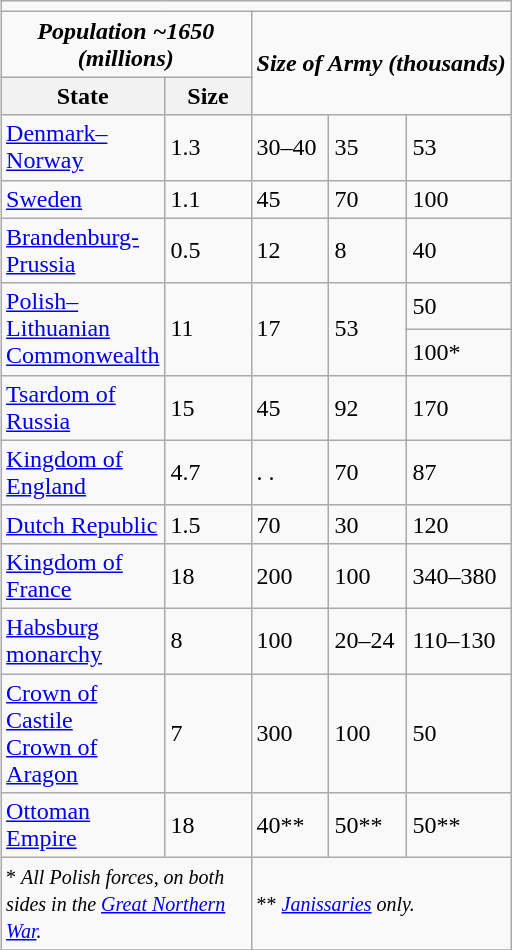<table align=right class="wikitable">
<tr>
<td colspan=5 style="text-align:center;"></td>
</tr>
<tr>
<td colspan=2 style="text-align:center;"><strong><em>Population ~1650 (millions)</em></strong></td>
<td colspan="3" rowspan="2" style="text-align:center;"><strong><em>Size of Army (thousands)</em></strong></td>
</tr>
<tr>
<th align="left" width="50"><strong>State</strong></th>
<th align="left" width="50"><strong>Size</strong></th>
</tr>
<tr>
<td><a href='#'>Denmark–Norway</a></td>
<td>1.3 </td>
<td>30–40 </td>
<td>35 </td>
<td>53 </td>
</tr>
<tr>
<td><a href='#'>Sweden</a></td>
<td>1.1 </td>
<td>45 </td>
<td>70  </td>
<td>100 </td>
</tr>
<tr>
<td><a href='#'>Brandenburg-Prussia</a></td>
<td>0.5 </td>
<td>12 </td>
<td>8 </td>
<td>40 </td>
</tr>
<tr>
<td rowspan=2><a href='#'>Polish–Lithuanian Commonwealth</a></td>
<td rowspan=2>11 </td>
<td rowspan=2>17 </td>
<td rowspan=2>53 </td>
<td>50 </td>
</tr>
<tr>
<td>100* </td>
</tr>
<tr>
<td><a href='#'>Tsardom of Russia</a></td>
<td>15 </td>
<td>45 </td>
<td>92 </td>
<td>170 </td>
</tr>
<tr>
<td><a href='#'>Kingdom of England</a></td>
<td>4.7 </td>
<td>. .</td>
<td>70 </td>
<td>87 </td>
</tr>
<tr>
<td><a href='#'>Dutch Republic</a></td>
<td>1.5 </td>
<td>70 </td>
<td>30 </td>
<td>120 </td>
</tr>
<tr>
<td><a href='#'>Kingdom of France</a></td>
<td>18 </td>
<td>200 </td>
<td>100  </td>
<td>340–380  </td>
</tr>
<tr>
<td><a href='#'>Habsburg monarchy</a></td>
<td>8 </td>
<td>100 </td>
<td>20–24 </td>
<td>110–130 </td>
</tr>
<tr>
<td><a href='#'>Crown of Castile</a><br><a href='#'>Crown of Aragon</a></td>
<td>7 </td>
<td>300 </td>
<td>100 </td>
<td>50 </td>
</tr>
<tr>
<td><a href='#'>Ottoman Empire</a></td>
<td>18 </td>
<td>40** </td>
<td>50** </td>
<td>50** </td>
</tr>
<tr>
<td colspan=2><small>* <em>All Polish forces, on both sides in the <a href='#'>Great Northern War</a>. </em></small></td>
<td colspan=3><small> ** <em><a href='#'>Janissaries</a> only.</em></small></td>
</tr>
<tr>
</tr>
</table>
